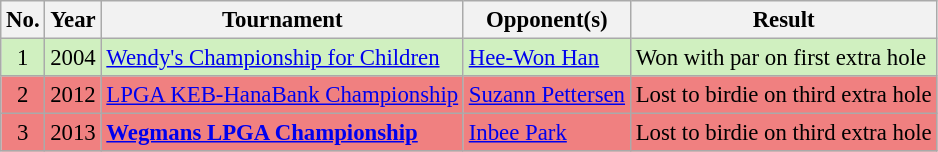<table class="wikitable" style="font-size:95%;">
<tr>
<th>No.</th>
<th>Year</th>
<th>Tournament</th>
<th>Opponent(s)</th>
<th>Result</th>
</tr>
<tr style="background:#D0F0C0;">
<td align=center>1</td>
<td align=center>2004</td>
<td><a href='#'>Wendy's Championship for Children</a></td>
<td> <a href='#'>Hee-Won Han</a></td>
<td>Won with par on first extra hole</td>
</tr>
<tr style="background:#F08080;">
<td align=center>2</td>
<td align=center>2012</td>
<td><a href='#'>LPGA KEB-HanaBank Championship</a></td>
<td> <a href='#'>Suzann Pettersen</a></td>
<td>Lost to birdie on third extra hole</td>
</tr>
<tr style="background:#F08080;">
<td align=center>3</td>
<td align=center>2013</td>
<td><strong><a href='#'>Wegmans LPGA Championship</a></strong></td>
<td> <a href='#'>Inbee Park</a></td>
<td>Lost to birdie on third extra hole</td>
</tr>
</table>
